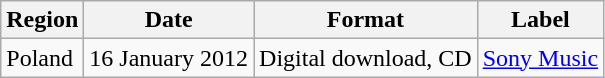<table class=wikitable>
<tr>
<th>Region</th>
<th>Date</th>
<th>Format</th>
<th>Label</th>
</tr>
<tr>
<td>Poland</td>
<td>16 January 2012</td>
<td>Digital download, CD</td>
<td><a href='#'>Sony Music</a></td>
</tr>
</table>
